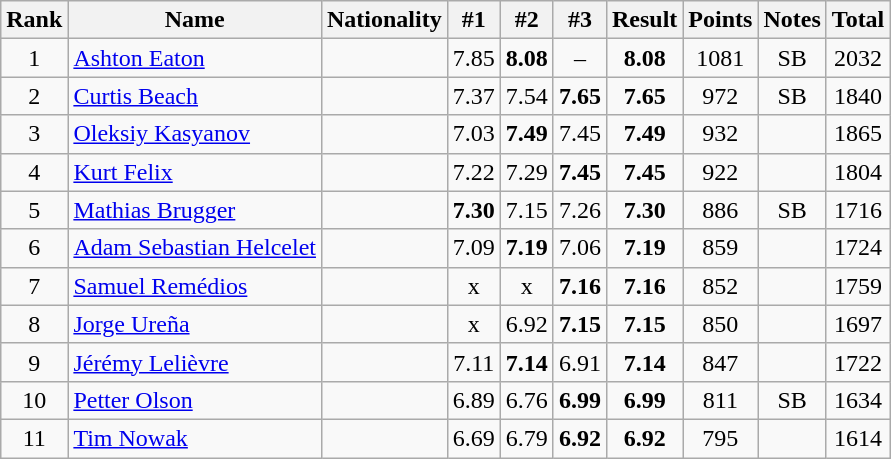<table class="wikitable sortable" style="text-align:center">
<tr>
<th>Rank</th>
<th>Name</th>
<th>Nationality</th>
<th>#1</th>
<th>#2</th>
<th>#3</th>
<th>Result</th>
<th>Points</th>
<th>Notes</th>
<th>Total</th>
</tr>
<tr>
<td>1</td>
<td align=left><a href='#'>Ashton Eaton</a></td>
<td align=left></td>
<td>7.85</td>
<td><strong>8.08</strong></td>
<td>–</td>
<td><strong>8.08</strong></td>
<td>1081</td>
<td>SB</td>
<td>2032</td>
</tr>
<tr>
<td>2</td>
<td align=left><a href='#'>Curtis Beach</a></td>
<td align=left></td>
<td>7.37</td>
<td>7.54</td>
<td><strong>7.65</strong></td>
<td><strong>7.65</strong></td>
<td>972</td>
<td>SB</td>
<td>1840</td>
</tr>
<tr>
<td>3</td>
<td align=left><a href='#'>Oleksiy Kasyanov</a></td>
<td align=left></td>
<td>7.03</td>
<td><strong>7.49</strong></td>
<td>7.45</td>
<td><strong>7.49</strong></td>
<td>932</td>
<td></td>
<td>1865</td>
</tr>
<tr>
<td>4</td>
<td align=left><a href='#'>Kurt Felix</a></td>
<td align=left></td>
<td>7.22</td>
<td>7.29</td>
<td><strong>7.45</strong></td>
<td><strong>7.45</strong></td>
<td>922</td>
<td></td>
<td>1804</td>
</tr>
<tr>
<td>5</td>
<td align=left><a href='#'>Mathias Brugger</a></td>
<td align=left></td>
<td><strong>7.30</strong></td>
<td>7.15</td>
<td>7.26</td>
<td><strong>7.30</strong></td>
<td>886</td>
<td>SB</td>
<td>1716</td>
</tr>
<tr>
<td>6</td>
<td align=left><a href='#'>Adam Sebastian Helcelet</a></td>
<td align=left></td>
<td>7.09</td>
<td><strong>7.19</strong></td>
<td>7.06</td>
<td><strong>7.19</strong></td>
<td>859</td>
<td></td>
<td>1724</td>
</tr>
<tr>
<td>7</td>
<td align=left><a href='#'>Samuel Remédios</a></td>
<td align=left></td>
<td>x</td>
<td>x</td>
<td><strong>7.16</strong></td>
<td><strong>7.16</strong></td>
<td>852</td>
<td></td>
<td>1759</td>
</tr>
<tr>
<td>8</td>
<td align=left><a href='#'>Jorge Ureña</a></td>
<td align=left></td>
<td>x</td>
<td>6.92</td>
<td><strong>7.15</strong></td>
<td><strong>7.15</strong></td>
<td>850</td>
<td></td>
<td>1697</td>
</tr>
<tr>
<td>9</td>
<td align=left><a href='#'>Jérémy Lelièvre</a></td>
<td align=left></td>
<td>7.11</td>
<td><strong>7.14</strong></td>
<td>6.91</td>
<td><strong>7.14</strong></td>
<td>847</td>
<td></td>
<td>1722</td>
</tr>
<tr>
<td>10</td>
<td align=left><a href='#'>Petter Olson</a></td>
<td align=left></td>
<td>6.89</td>
<td>6.76</td>
<td><strong>6.99</strong></td>
<td><strong>6.99</strong></td>
<td>811</td>
<td>SB</td>
<td>1634</td>
</tr>
<tr>
<td>11</td>
<td align=left><a href='#'>Tim Nowak</a></td>
<td align=left></td>
<td>6.69</td>
<td>6.79</td>
<td><strong>6.92</strong></td>
<td><strong>6.92</strong></td>
<td>795</td>
<td></td>
<td>1614</td>
</tr>
</table>
